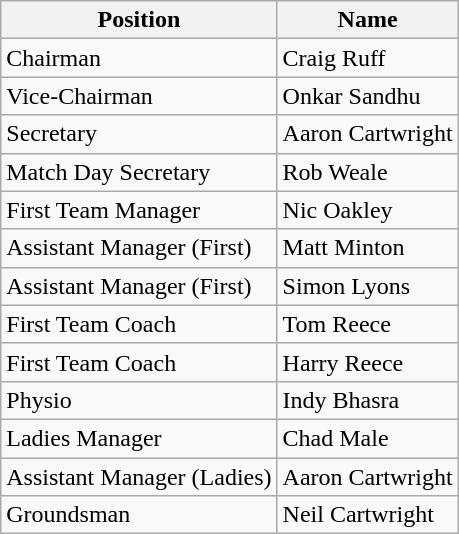<table class=wikitable>
<tr>
<th>Position</th>
<th>Name</th>
</tr>
<tr>
<td>Chairman</td>
<td> Craig Ruff</td>
</tr>
<tr>
<td>Vice-Chairman</td>
<td> Onkar Sandhu</td>
</tr>
<tr>
<td>Secretary</td>
<td> Aaron Cartwright</td>
</tr>
<tr>
<td>Match Day Secretary</td>
<td> Rob Weale</td>
</tr>
<tr>
<td>First Team Manager</td>
<td> Nic Oakley</td>
</tr>
<tr>
<td>Assistant Manager (First)</td>
<td> Matt Minton</td>
</tr>
<tr>
<td>Assistant Manager (First)</td>
<td> Simon Lyons</td>
</tr>
<tr>
<td>First Team Coach</td>
<td> Tom Reece</td>
</tr>
<tr>
<td>First Team Coach</td>
<td> Harry Reece</td>
</tr>
<tr>
<td>Physio</td>
<td> Indy Bhasra</td>
</tr>
<tr>
<td>Ladies Manager</td>
<td> Chad Male</td>
</tr>
<tr>
<td>Assistant Manager (Ladies)</td>
<td> Aaron Cartwright</td>
</tr>
<tr>
<td>Groundsman</td>
<td> Neil Cartwright</td>
</tr>
</table>
